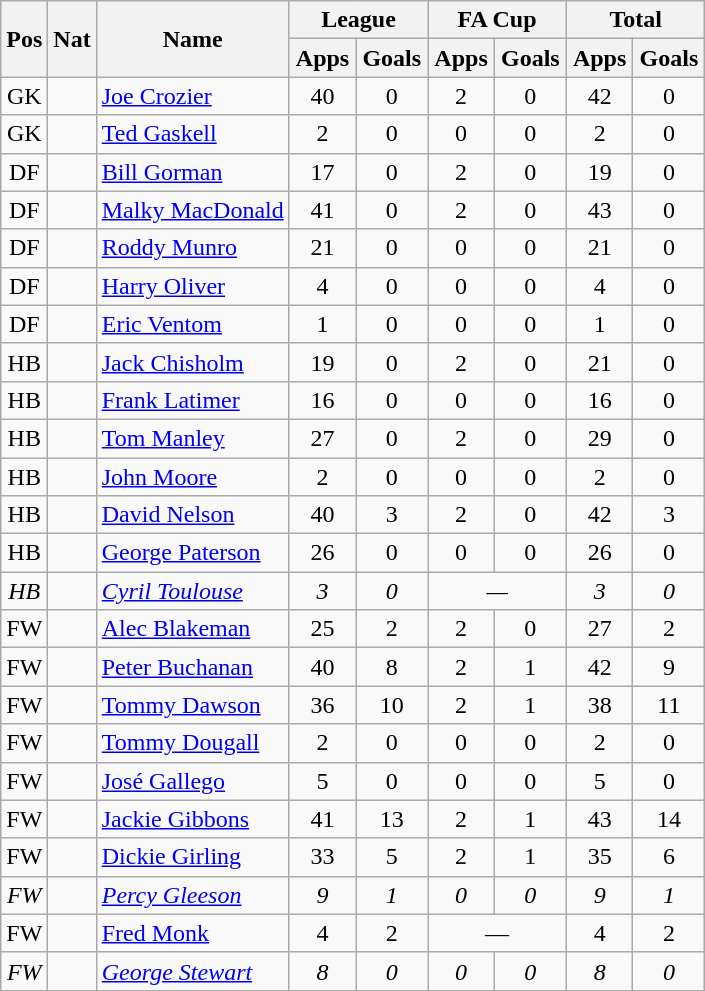<table class="wikitable" style="text-align:center">
<tr>
<th rowspan="2">Pos</th>
<th rowspan="2">Nat</th>
<th rowspan="2">Name</th>
<th colspan="2" style="width:85px;">League</th>
<th colspan="2" style="width:85px;">FA Cup</th>
<th colspan="2" style="width:85px;">Total</th>
</tr>
<tr>
<th>Apps</th>
<th>Goals</th>
<th>Apps</th>
<th>Goals</th>
<th>Apps</th>
<th>Goals</th>
</tr>
<tr>
<td>GK</td>
<td></td>
<td style="text-align:left;"><a href='#'>Joe Crozier</a></td>
<td>40</td>
<td>0</td>
<td>2</td>
<td>0</td>
<td>42</td>
<td>0</td>
</tr>
<tr>
<td>GK</td>
<td></td>
<td style="text-align:left;"><a href='#'>Ted Gaskell</a></td>
<td>2</td>
<td>0</td>
<td>0</td>
<td>0</td>
<td>2</td>
<td>0</td>
</tr>
<tr>
<td>DF</td>
<td></td>
<td style="text-align:left;"><a href='#'>Bill Gorman</a></td>
<td>17</td>
<td>0</td>
<td>2</td>
<td>0</td>
<td>19</td>
<td>0</td>
</tr>
<tr>
<td>DF</td>
<td></td>
<td style="text-align:left;"><a href='#'>Malky MacDonald</a></td>
<td>41</td>
<td>0</td>
<td>2</td>
<td>0</td>
<td>43</td>
<td>0</td>
</tr>
<tr>
<td>DF</td>
<td></td>
<td style="text-align:left;"><a href='#'>Roddy Munro</a></td>
<td>21</td>
<td>0</td>
<td>0</td>
<td>0</td>
<td>21</td>
<td>0</td>
</tr>
<tr>
<td>DF</td>
<td></td>
<td style="text-align:left;"><a href='#'>Harry Oliver</a></td>
<td>4</td>
<td>0</td>
<td>0</td>
<td>0</td>
<td>4</td>
<td>0</td>
</tr>
<tr>
<td>DF</td>
<td></td>
<td style="text-align:left;"><a href='#'>Eric Ventom</a></td>
<td>1</td>
<td>0</td>
<td>0</td>
<td>0</td>
<td>1</td>
<td>0</td>
</tr>
<tr>
<td>HB</td>
<td></td>
<td style="text-align:left;"><a href='#'>Jack Chisholm</a></td>
<td>19</td>
<td>0</td>
<td>2</td>
<td>0</td>
<td>21</td>
<td>0</td>
</tr>
<tr>
<td>HB</td>
<td></td>
<td style="text-align:left;"><a href='#'>Frank Latimer</a></td>
<td>16</td>
<td>0</td>
<td>0</td>
<td>0</td>
<td>16</td>
<td>0</td>
</tr>
<tr>
<td>HB</td>
<td></td>
<td style="text-align:left;"><a href='#'>Tom Manley</a></td>
<td>27</td>
<td>0</td>
<td>2</td>
<td>0</td>
<td>29</td>
<td>0</td>
</tr>
<tr>
<td>HB</td>
<td></td>
<td style="text-align:left;"><a href='#'>John Moore</a></td>
<td>2</td>
<td>0</td>
<td>0</td>
<td>0</td>
<td>2</td>
<td>0</td>
</tr>
<tr>
<td>HB</td>
<td></td>
<td style="text-align:left;"><a href='#'>David Nelson</a></td>
<td>40</td>
<td>3</td>
<td>2</td>
<td>0</td>
<td>42</td>
<td>3</td>
</tr>
<tr>
<td>HB</td>
<td></td>
<td style="text-align:left;"><a href='#'>George Paterson</a></td>
<td>26</td>
<td>0</td>
<td>0</td>
<td>0</td>
<td>26</td>
<td>0</td>
</tr>
<tr>
<td><em>HB</em></td>
<td><em></em></td>
<td style="text-align:left;"><em><a href='#'>Cyril Toulouse</a></em></td>
<td><em>3</em></td>
<td><em>0</em></td>
<td colspan="2"><em>—</em></td>
<td><em>3</em></td>
<td><em>0</em></td>
</tr>
<tr>
<td>FW</td>
<td></td>
<td style="text-align:left;"><a href='#'>Alec Blakeman</a></td>
<td>25</td>
<td>2</td>
<td>2</td>
<td>0</td>
<td>27</td>
<td>2</td>
</tr>
<tr>
<td>FW</td>
<td><em></em></td>
<td style="text-align:left;"><a href='#'>Peter Buchanan</a></td>
<td>40</td>
<td>8</td>
<td>2</td>
<td>1</td>
<td>42</td>
<td>9</td>
</tr>
<tr>
<td>FW</td>
<td><em></em></td>
<td style="text-align:left;"><a href='#'>Tommy Dawson</a></td>
<td>36</td>
<td>10</td>
<td>2</td>
<td>1</td>
<td>38</td>
<td>11</td>
</tr>
<tr>
<td>FW</td>
<td><em></em></td>
<td style="text-align:left;"><a href='#'>Tommy Dougall</a></td>
<td>2</td>
<td>0</td>
<td>0</td>
<td>0</td>
<td>2</td>
<td>0</td>
</tr>
<tr>
<td>FW</td>
<td></td>
<td style="text-align:left;"><a href='#'>José Gallego</a></td>
<td>5</td>
<td>0</td>
<td>0</td>
<td>0</td>
<td>5</td>
<td>0</td>
</tr>
<tr>
<td>FW</td>
<td><em></em></td>
<td style="text-align:left;"><a href='#'>Jackie Gibbons</a></td>
<td>41</td>
<td>13</td>
<td>2</td>
<td>1</td>
<td>43</td>
<td>14</td>
</tr>
<tr>
<td>FW</td>
<td><em></em></td>
<td style="text-align:left;"><a href='#'>Dickie Girling</a></td>
<td>33</td>
<td>5</td>
<td>2</td>
<td>1</td>
<td>35</td>
<td>6</td>
</tr>
<tr>
<td><em>FW</em></td>
<td><em></em></td>
<td style="text-align:left;"><em><a href='#'>Percy Gleeson</a></em></td>
<td><em>9</em></td>
<td><em>1</em></td>
<td><em>0</em></td>
<td><em>0</em></td>
<td><em>9</em></td>
<td><em>1</em></td>
</tr>
<tr>
<td>FW</td>
<td></td>
<td style="text-align:left;"><a href='#'>Fred Monk</a></td>
<td>4</td>
<td>2</td>
<td colspan="2">—</td>
<td>4</td>
<td>2</td>
</tr>
<tr>
<td><em>FW</em></td>
<td><em></em></td>
<td style="text-align:left;"><a href='#'><em>George Stewart</em></a></td>
<td><em>8</em></td>
<td><em>0</em></td>
<td><em>0</em></td>
<td><em>0</em></td>
<td><em>8</em></td>
<td><em>0</em></td>
</tr>
</table>
